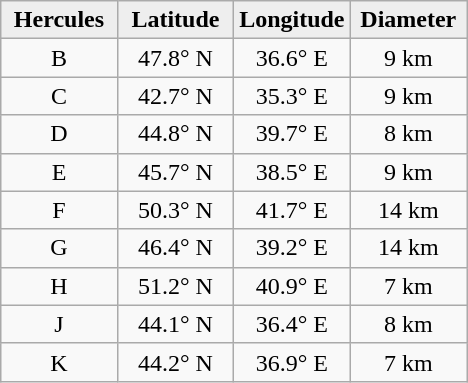<table class="wikitable">
<tr>
<th width="25%" style="background:#eeeeee;">Hercules</th>
<th width="25%" style="background:#eeeeee;">Latitude</th>
<th width="25%" style="background:#eeeeee;">Longitude</th>
<th width="25%" style="background:#eeeeee;">Diameter</th>
</tr>
<tr>
<td align="center">B</td>
<td align="center">47.8° N</td>
<td align="center">36.6° E</td>
<td align="center">9 km</td>
</tr>
<tr>
<td align="center">C</td>
<td align="center">42.7° N</td>
<td align="center">35.3° E</td>
<td align="center">9 km</td>
</tr>
<tr>
<td align="center">D</td>
<td align="center">44.8° N</td>
<td align="center">39.7° E</td>
<td align="center">8 km</td>
</tr>
<tr>
<td align="center">E</td>
<td align="center">45.7° N</td>
<td align="center">38.5° E</td>
<td align="center">9 km</td>
</tr>
<tr>
<td align="center">F</td>
<td align="center">50.3° N</td>
<td align="center">41.7° E</td>
<td align="center">14 km</td>
</tr>
<tr>
<td align="center">G</td>
<td align="center">46.4° N</td>
<td align="center">39.2° E</td>
<td align="center">14 km</td>
</tr>
<tr>
<td align="center">H</td>
<td align="center">51.2° N</td>
<td align="center">40.9° E</td>
<td align="center">7 km</td>
</tr>
<tr>
<td align="center">J</td>
<td align="center">44.1° N</td>
<td align="center">36.4° E</td>
<td align="center">8 km</td>
</tr>
<tr>
<td align="center">K</td>
<td align="center">44.2° N</td>
<td align="center">36.9° E</td>
<td align="center">7 km</td>
</tr>
</table>
